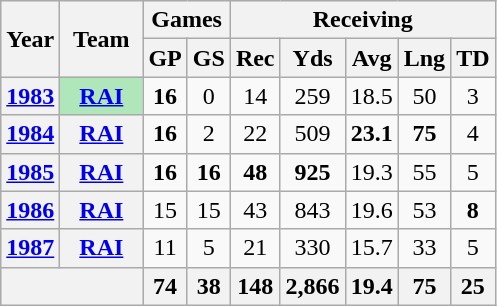<table class="wikitable" style="text-align:center">
<tr>
<th rowspan="2">Year</th>
<th rowspan="2">Team</th>
<th colspan="2">Games</th>
<th colspan="5">Receiving</th>
</tr>
<tr>
<th>GP</th>
<th>GS</th>
<th>Rec</th>
<th>Yds</th>
<th>Avg</th>
<th>Lng</th>
<th>TD</th>
</tr>
<tr>
<th><a href='#'>1983</a></th>
<th style="background:#afe6ba; width:3em;"><a href='#'>RAI</a></th>
<td><strong>16</strong></td>
<td>0</td>
<td>14</td>
<td>259</td>
<td>18.5</td>
<td>50</td>
<td>3</td>
</tr>
<tr>
<th><a href='#'>1984</a></th>
<th><a href='#'>RAI</a></th>
<td><strong>16</strong></td>
<td>2</td>
<td>22</td>
<td>509</td>
<td><strong>23.1</strong></td>
<td><strong>75</strong></td>
<td>4</td>
</tr>
<tr>
<th><a href='#'>1985</a></th>
<th><a href='#'>RAI</a></th>
<td><strong>16</strong></td>
<td><strong>16</strong></td>
<td><strong>48</strong></td>
<td><strong>925</strong></td>
<td>19.3</td>
<td>55</td>
<td>5</td>
</tr>
<tr>
<th><a href='#'>1986</a></th>
<th><a href='#'>RAI</a></th>
<td>15</td>
<td>15</td>
<td>43</td>
<td>843</td>
<td>19.6</td>
<td>53</td>
<td><strong>8</strong></td>
</tr>
<tr>
<th><a href='#'>1987</a></th>
<th><a href='#'>RAI</a></th>
<td>11</td>
<td>5</td>
<td>21</td>
<td>330</td>
<td>15.7</td>
<td>33</td>
<td>5</td>
</tr>
<tr>
<th colspan="2"></th>
<th>74</th>
<th>38</th>
<th>148</th>
<th>2,866</th>
<th>19.4</th>
<th>75</th>
<th>25</th>
</tr>
</table>
